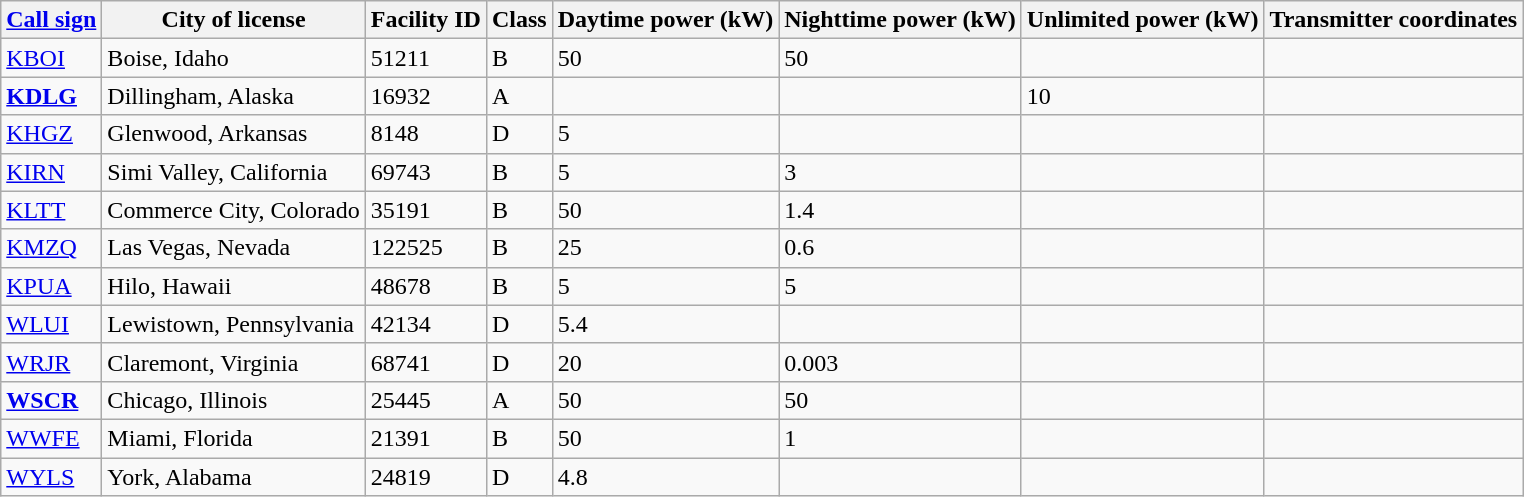<table class="wikitable sortable">
<tr>
<th><a href='#'>Call sign</a></th>
<th>City of license</th>
<th>Facility ID</th>
<th>Class</th>
<th>Daytime power (kW)</th>
<th>Nighttime power (kW)</th>
<th>Unlimited power (kW)</th>
<th>Transmitter coordinates</th>
</tr>
<tr>
<td><a href='#'>KBOI</a></td>
<td>Boise, Idaho</td>
<td>51211</td>
<td>B</td>
<td>50</td>
<td>50</td>
<td></td>
<td></td>
</tr>
<tr>
<td><strong><a href='#'>KDLG</a></strong></td>
<td>Dillingham, Alaska</td>
<td>16932</td>
<td>A</td>
<td></td>
<td></td>
<td>10</td>
<td></td>
</tr>
<tr>
<td><a href='#'>KHGZ</a></td>
<td>Glenwood, Arkansas</td>
<td>8148</td>
<td>D</td>
<td>5</td>
<td></td>
<td></td>
<td></td>
</tr>
<tr>
<td><a href='#'>KIRN</a></td>
<td>Simi Valley, California</td>
<td>69743</td>
<td>B</td>
<td>5</td>
<td>3</td>
<td></td>
<td></td>
</tr>
<tr>
<td><a href='#'>KLTT</a></td>
<td>Commerce City, Colorado</td>
<td>35191</td>
<td>B</td>
<td>50</td>
<td>1.4</td>
<td></td>
<td></td>
</tr>
<tr>
<td><a href='#'>KMZQ</a></td>
<td>Las Vegas, Nevada</td>
<td>122525</td>
<td>B</td>
<td>25</td>
<td>0.6</td>
<td></td>
<td></td>
</tr>
<tr>
<td><a href='#'>KPUA</a></td>
<td>Hilo, Hawaii</td>
<td>48678</td>
<td>B</td>
<td>5</td>
<td>5</td>
<td></td>
<td></td>
</tr>
<tr>
<td><a href='#'>WLUI</a></td>
<td>Lewistown, Pennsylvania</td>
<td>42134</td>
<td>D</td>
<td>5.4</td>
<td></td>
<td></td>
<td></td>
</tr>
<tr>
<td><a href='#'>WRJR</a></td>
<td>Claremont, Virginia</td>
<td>68741</td>
<td>D</td>
<td>20</td>
<td>0.003</td>
<td></td>
<td></td>
</tr>
<tr>
<td><strong><a href='#'>WSCR</a></strong></td>
<td>Chicago, Illinois</td>
<td>25445</td>
<td>A</td>
<td>50</td>
<td>50</td>
<td></td>
<td></td>
</tr>
<tr>
<td><a href='#'>WWFE</a></td>
<td>Miami, Florida</td>
<td>21391</td>
<td>B</td>
<td>50</td>
<td>1</td>
<td></td>
<td></td>
</tr>
<tr>
<td><a href='#'>WYLS</a></td>
<td>York, Alabama</td>
<td>24819</td>
<td>D</td>
<td>4.8</td>
<td></td>
<td></td>
<td></td>
</tr>
</table>
